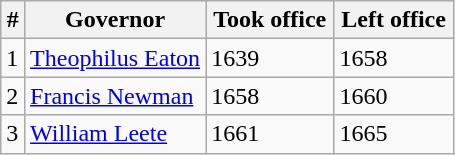<table class=wikitable>
<tr>
<th scope="col">#</th>
<th scope="col" width=40%>Governor</th>
<th scope="col">Took office</th>
<th scope="col">Left office</th>
</tr>
<tr>
<td>1</td>
<td><a href='#'>Theophilus Eaton</a></td>
<td>1639</td>
<td>1658</td>
</tr>
<tr>
<td>2</td>
<td><a href='#'>Francis Newman</a></td>
<td>1658</td>
<td>1660</td>
</tr>
<tr>
<td>3</td>
<td><a href='#'>William Leete</a></td>
<td>1661</td>
<td>1665</td>
</tr>
</table>
